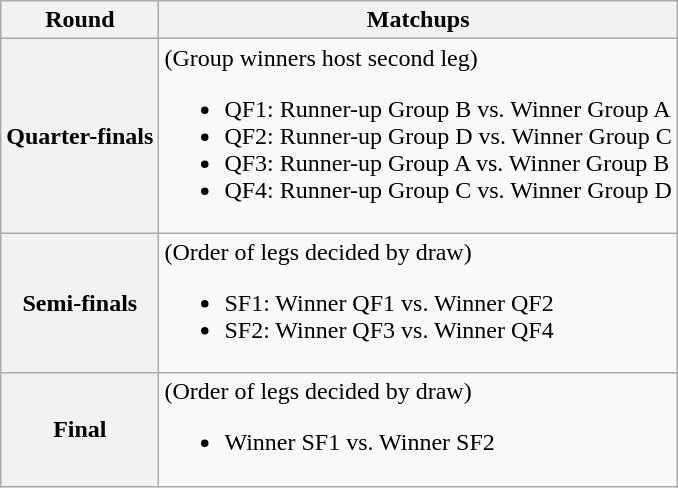<table class=wikitable>
<tr>
<th>Round</th>
<th>Matchups</th>
</tr>
<tr>
<th>Quarter-finals</th>
<td>(Group winners host second leg)<br><ul><li>QF1: Runner-up Group B vs. Winner Group A</li><li>QF2: Runner-up Group D vs. Winner Group C</li><li>QF3: Runner-up Group A vs. Winner Group B</li><li>QF4: Runner-up Group C vs. Winner Group D</li></ul></td>
</tr>
<tr>
<th>Semi-finals</th>
<td>(Order of legs decided by draw)<br><ul><li>SF1: Winner QF1 vs. Winner QF2</li><li>SF2: Winner QF3 vs. Winner QF4</li></ul></td>
</tr>
<tr>
<th>Final</th>
<td>(Order of legs decided by draw)<br><ul><li>Winner SF1 vs. Winner SF2</li></ul></td>
</tr>
</table>
